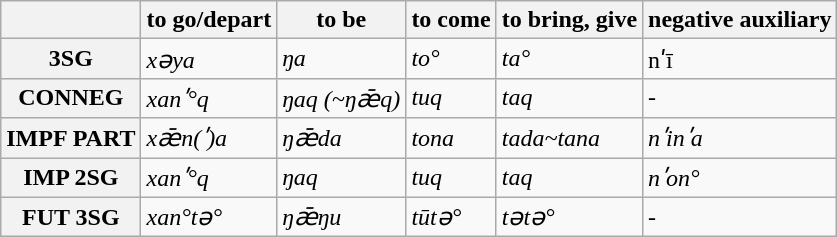<table class="wikitable">
<tr>
<th></th>
<th>to go/depart</th>
<th>to be</th>
<th>to come</th>
<th>to bring, give</th>
<th>negative auxiliary</th>
</tr>
<tr>
<th>3SG</th>
<td><em>xəya</em></td>
<td><em>ŋa</em></td>
<td><em>to°</em></td>
<td><em>ta°</em></td>
<td>nʹī</td>
</tr>
<tr>
<th>CONNEG</th>
<td><em>xanʹ°q</em></td>
<td><em>ŋaq (~ŋǣq)</em></td>
<td><em>tuq</em></td>
<td><em>taq</em></td>
<td>-</td>
</tr>
<tr>
<th>IMPF PART</th>
<td><em>xǣn(ʹ)a</em></td>
<td><em>ŋǣda</em></td>
<td><em>tona</em></td>
<td><em>tada~tana</em></td>
<td><em>nʹinʹa</em></td>
</tr>
<tr>
<th>IMP 2SG</th>
<td><em>xanʹ°q</em></td>
<td><em>ŋaq</em></td>
<td><em>tuq</em></td>
<td><em>taq</em></td>
<td><em>nʹon°</em></td>
</tr>
<tr>
<th>FUT 3SG</th>
<td><em>xan°tə°</em></td>
<td><em>ŋǣŋu</em></td>
<td><em>tūtə°</em></td>
<td><em>tətə°</em></td>
<td>-</td>
</tr>
</table>
